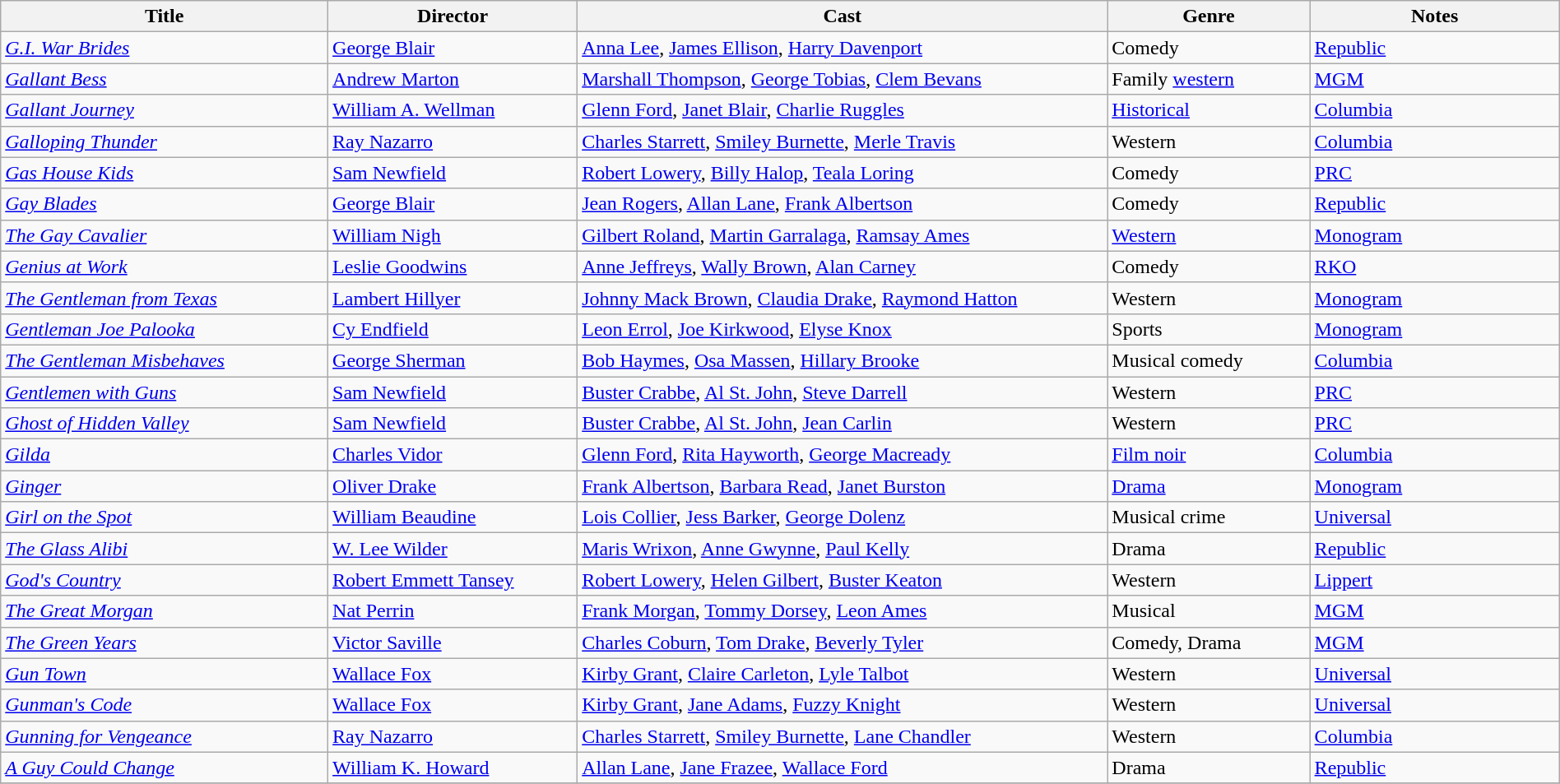<table class="wikitable" style="width:100%;">
<tr>
<th style="width:21%;">Title</th>
<th style="width:16%;">Director</th>
<th style="width:34%;">Cast</th>
<th style="width:13%;">Genre</th>
<th style="width:16%;">Notes</th>
</tr>
<tr>
<td><em><a href='#'>G.I. War Brides</a></em></td>
<td><a href='#'>George Blair</a></td>
<td><a href='#'>Anna Lee</a>, <a href='#'>James Ellison</a>, <a href='#'>Harry Davenport</a></td>
<td>Comedy</td>
<td><a href='#'>Republic</a></td>
</tr>
<tr>
<td><em><a href='#'>Gallant Bess</a></em></td>
<td><a href='#'>Andrew Marton</a></td>
<td><a href='#'>Marshall Thompson</a>, <a href='#'>George Tobias</a>, <a href='#'>Clem Bevans</a></td>
<td>Family <a href='#'>western</a></td>
<td><a href='#'>MGM</a></td>
</tr>
<tr>
<td><em><a href='#'>Gallant Journey</a></em></td>
<td><a href='#'>William A. Wellman</a></td>
<td><a href='#'>Glenn Ford</a>, <a href='#'>Janet Blair</a>, <a href='#'>Charlie Ruggles</a></td>
<td><a href='#'>Historical</a></td>
<td><a href='#'>Columbia</a></td>
</tr>
<tr>
<td><em><a href='#'>Galloping Thunder</a></em></td>
<td><a href='#'>Ray Nazarro</a></td>
<td><a href='#'>Charles Starrett</a>, <a href='#'>Smiley Burnette</a>, <a href='#'>Merle Travis</a></td>
<td>Western</td>
<td><a href='#'>Columbia</a></td>
</tr>
<tr>
<td><em><a href='#'>Gas House Kids</a></em></td>
<td><a href='#'>Sam Newfield</a></td>
<td><a href='#'>Robert Lowery</a>, <a href='#'>Billy Halop</a>, <a href='#'>Teala Loring</a></td>
<td>Comedy</td>
<td><a href='#'>PRC</a></td>
</tr>
<tr>
<td><em><a href='#'>Gay Blades</a></em></td>
<td><a href='#'>George Blair</a></td>
<td><a href='#'>Jean Rogers</a>, <a href='#'>Allan Lane</a>, <a href='#'>Frank Albertson</a></td>
<td>Comedy</td>
<td><a href='#'>Republic</a></td>
</tr>
<tr>
<td><em><a href='#'>The Gay Cavalier</a></em></td>
<td><a href='#'>William Nigh</a></td>
<td><a href='#'>Gilbert Roland</a>, <a href='#'>Martin Garralaga</a>, <a href='#'>Ramsay Ames</a></td>
<td><a href='#'>Western</a></td>
<td><a href='#'>Monogram</a></td>
</tr>
<tr>
<td><em><a href='#'>Genius at Work</a></em></td>
<td><a href='#'>Leslie Goodwins</a></td>
<td><a href='#'>Anne Jeffreys</a>, <a href='#'>Wally Brown</a>, <a href='#'>Alan Carney</a></td>
<td>Comedy</td>
<td><a href='#'>RKO</a></td>
</tr>
<tr>
<td><em><a href='#'>The Gentleman from Texas</a></em></td>
<td><a href='#'>Lambert Hillyer</a></td>
<td><a href='#'>Johnny Mack Brown</a>, <a href='#'>Claudia Drake</a>, <a href='#'>Raymond Hatton</a></td>
<td>Western</td>
<td><a href='#'>Monogram</a></td>
</tr>
<tr>
<td><em><a href='#'>Gentleman Joe Palooka</a></em></td>
<td><a href='#'>Cy Endfield</a></td>
<td><a href='#'>Leon Errol</a>, <a href='#'>Joe Kirkwood</a>, <a href='#'>Elyse Knox</a></td>
<td>Sports</td>
<td><a href='#'>Monogram</a></td>
</tr>
<tr>
<td><em><a href='#'>The Gentleman Misbehaves</a></em></td>
<td><a href='#'>George Sherman</a></td>
<td><a href='#'>Bob Haymes</a>, <a href='#'>Osa Massen</a>, <a href='#'>Hillary Brooke</a></td>
<td>Musical comedy</td>
<td><a href='#'>Columbia</a></td>
</tr>
<tr>
<td><em><a href='#'>Gentlemen with Guns</a></em></td>
<td><a href='#'>Sam Newfield</a></td>
<td><a href='#'>Buster Crabbe</a>, <a href='#'>Al St. John</a>, <a href='#'>Steve Darrell</a></td>
<td>Western</td>
<td><a href='#'>PRC</a></td>
</tr>
<tr>
<td><em><a href='#'>Ghost of Hidden Valley</a></em></td>
<td><a href='#'>Sam Newfield</a></td>
<td><a href='#'>Buster Crabbe</a>, <a href='#'>Al St. John</a>, <a href='#'>Jean Carlin</a></td>
<td>Western</td>
<td><a href='#'>PRC</a></td>
</tr>
<tr>
<td><em><a href='#'>Gilda</a></em></td>
<td><a href='#'>Charles Vidor</a></td>
<td><a href='#'>Glenn Ford</a>, <a href='#'>Rita Hayworth</a>, <a href='#'>George Macready</a></td>
<td><a href='#'>Film noir</a></td>
<td><a href='#'>Columbia</a></td>
</tr>
<tr>
<td><em><a href='#'>Ginger</a></em></td>
<td><a href='#'>Oliver Drake</a></td>
<td><a href='#'>Frank Albertson</a>, <a href='#'>Barbara Read</a>, <a href='#'>Janet Burston</a></td>
<td><a href='#'>Drama</a></td>
<td><a href='#'>Monogram</a></td>
</tr>
<tr>
<td><em><a href='#'>Girl on the Spot</a></em></td>
<td><a href='#'>William Beaudine</a></td>
<td><a href='#'>Lois Collier</a>, <a href='#'>Jess Barker</a>, <a href='#'>George Dolenz</a></td>
<td>Musical crime</td>
<td><a href='#'>Universal</a></td>
</tr>
<tr>
<td><em><a href='#'>The Glass Alibi</a></em></td>
<td><a href='#'>W. Lee Wilder</a></td>
<td><a href='#'>Maris Wrixon</a>, <a href='#'>Anne Gwynne</a>, <a href='#'>Paul Kelly</a></td>
<td>Drama</td>
<td><a href='#'>Republic</a></td>
</tr>
<tr>
<td><em><a href='#'>God's Country</a></em></td>
<td><a href='#'>Robert Emmett Tansey</a></td>
<td><a href='#'>Robert Lowery</a>, <a href='#'>Helen Gilbert</a>, <a href='#'>Buster Keaton</a></td>
<td>Western</td>
<td><a href='#'>Lippert</a></td>
</tr>
<tr>
<td><em><a href='#'>The Great Morgan</a></em></td>
<td><a href='#'>Nat Perrin</a></td>
<td><a href='#'>Frank Morgan</a>, <a href='#'>Tommy Dorsey</a>, <a href='#'>Leon Ames</a></td>
<td>Musical</td>
<td><a href='#'>MGM</a></td>
</tr>
<tr>
<td><em><a href='#'>The Green Years</a></em></td>
<td><a href='#'>Victor Saville</a></td>
<td><a href='#'>Charles Coburn</a>, <a href='#'>Tom Drake</a>, <a href='#'>Beverly Tyler</a></td>
<td>Comedy, Drama</td>
<td><a href='#'>MGM</a></td>
</tr>
<tr>
<td><em><a href='#'>Gun Town</a></em></td>
<td><a href='#'>Wallace Fox</a></td>
<td><a href='#'>Kirby Grant</a>, <a href='#'>Claire Carleton</a>, <a href='#'>Lyle Talbot</a></td>
<td>Western</td>
<td><a href='#'>Universal</a></td>
</tr>
<tr>
<td><em><a href='#'>Gunman's Code</a></em></td>
<td><a href='#'>Wallace Fox</a></td>
<td><a href='#'>Kirby Grant</a>, <a href='#'>Jane Adams</a>, <a href='#'>Fuzzy Knight</a></td>
<td>Western</td>
<td><a href='#'>Universal</a></td>
</tr>
<tr>
<td><em><a href='#'>Gunning for Vengeance</a></em></td>
<td><a href='#'>Ray Nazarro</a></td>
<td><a href='#'>Charles Starrett</a>, <a href='#'>Smiley Burnette</a>, <a href='#'>Lane Chandler</a></td>
<td>Western</td>
<td><a href='#'>Columbia</a></td>
</tr>
<tr>
<td><em><a href='#'>A Guy Could Change</a></em></td>
<td><a href='#'>William K. Howard</a></td>
<td><a href='#'>Allan Lane</a>, <a href='#'>Jane Frazee</a>, <a href='#'>Wallace Ford</a></td>
<td>Drama</td>
<td><a href='#'>Republic</a></td>
</tr>
<tr>
</tr>
</table>
